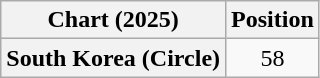<table class="wikitable plainrowheaders" style="text-align:center">
<tr>
<th scope="col">Chart (2025)</th>
<th scope="col">Position</th>
</tr>
<tr>
<th scope="row">South Korea (Circle)</th>
<td>58</td>
</tr>
</table>
